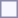<table style="border:1px solid #8888aa; background-color:#f7f8ff; padding:5px; font-size:95%; margin: 0px 12px 12px 0px;">
</table>
